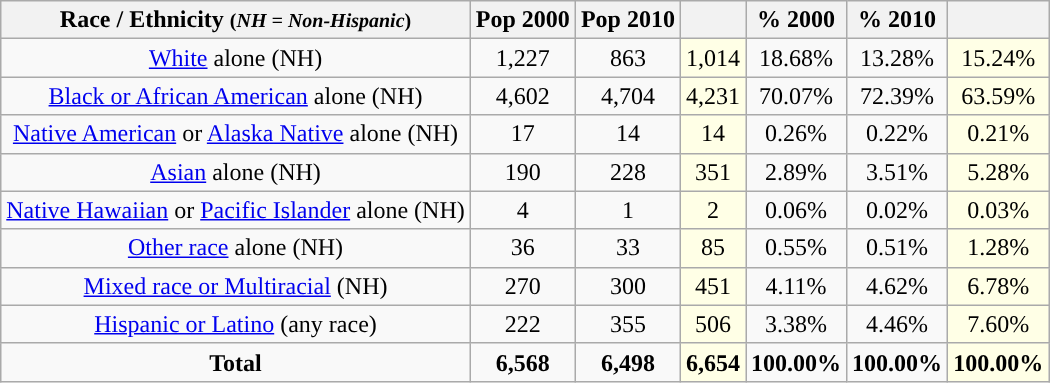<table class="wikitable" style="text-align:center;">
<tr>
<th>Race / Ethnicity <small>(<em>NH = Non-Hispanic</em>)</small></th>
<th>Pop 2000</th>
<th>Pop 2010</th>
<th></th>
<th>% 2000</th>
<th>% 2010</th>
<th></th>
</tr>
<tr>
<td><a href='#'>White</a> alone (NH)</td>
<td>1,227</td>
<td>863</td>
<td style='background: #ffffe6;'>1,014</td>
<td>18.68%</td>
<td>13.28%</td>
<td style='background: #ffffe6;'>15.24%</td>
</tr>
<tr>
<td><a href='#'>Black or African American</a> alone (NH)</td>
<td>4,602</td>
<td>4,704</td>
<td style='background: #ffffe6;'>4,231</td>
<td>70.07%</td>
<td>72.39%</td>
<td style='background: #ffffe6;'>63.59%</td>
</tr>
<tr>
<td><a href='#'>Native American</a> or <a href='#'>Alaska Native</a> alone (NH)</td>
<td>17</td>
<td>14</td>
<td style='background: #ffffe6;'>14</td>
<td>0.26%</td>
<td>0.22%</td>
<td style='background: #ffffe6;'>0.21%</td>
</tr>
<tr>
<td><a href='#'>Asian</a> alone (NH)</td>
<td>190</td>
<td>228</td>
<td style='background: #ffffe6;'>351</td>
<td>2.89%</td>
<td>3.51%</td>
<td style='background: #ffffe6;'>5.28%</td>
</tr>
<tr>
<td><a href='#'>Native Hawaiian</a> or <a href='#'>Pacific Islander</a> alone (NH)</td>
<td>4</td>
<td>1</td>
<td style='background: #ffffe6;'>2</td>
<td>0.06%</td>
<td>0.02%</td>
<td style='background: #ffffe6;'>0.03%</td>
</tr>
<tr>
<td><a href='#'>Other race</a> alone (NH)</td>
<td>36</td>
<td>33</td>
<td style='background: #ffffe6;'>85</td>
<td>0.55%</td>
<td>0.51%</td>
<td style='background: #ffffe6;'>1.28%</td>
</tr>
<tr>
<td><a href='#'>Mixed race or Multiracial</a> (NH)</td>
<td>270</td>
<td>300</td>
<td style='background: #ffffe6;'>451</td>
<td>4.11%</td>
<td>4.62%</td>
<td style='background: #ffffe6;'>6.78%</td>
</tr>
<tr>
<td><a href='#'>Hispanic or Latino</a> (any race)</td>
<td>222</td>
<td>355</td>
<td style='background: #ffffe6;'>506</td>
<td>3.38%</td>
<td>4.46%</td>
<td style='background: #ffffe6;'>7.60%</td>
</tr>
<tr>
<td><strong>Total</strong></td>
<td><strong>6,568</strong></td>
<td><strong>6,498</strong></td>
<td style='background: #ffffe6;'><strong>6,654</strong></td>
<td><strong>100.00%</strong></td>
<td><strong>100.00%</strong></td>
<td style='background: #ffffe6;'><strong>100.00%</strong></td>
</tr>
</table>
